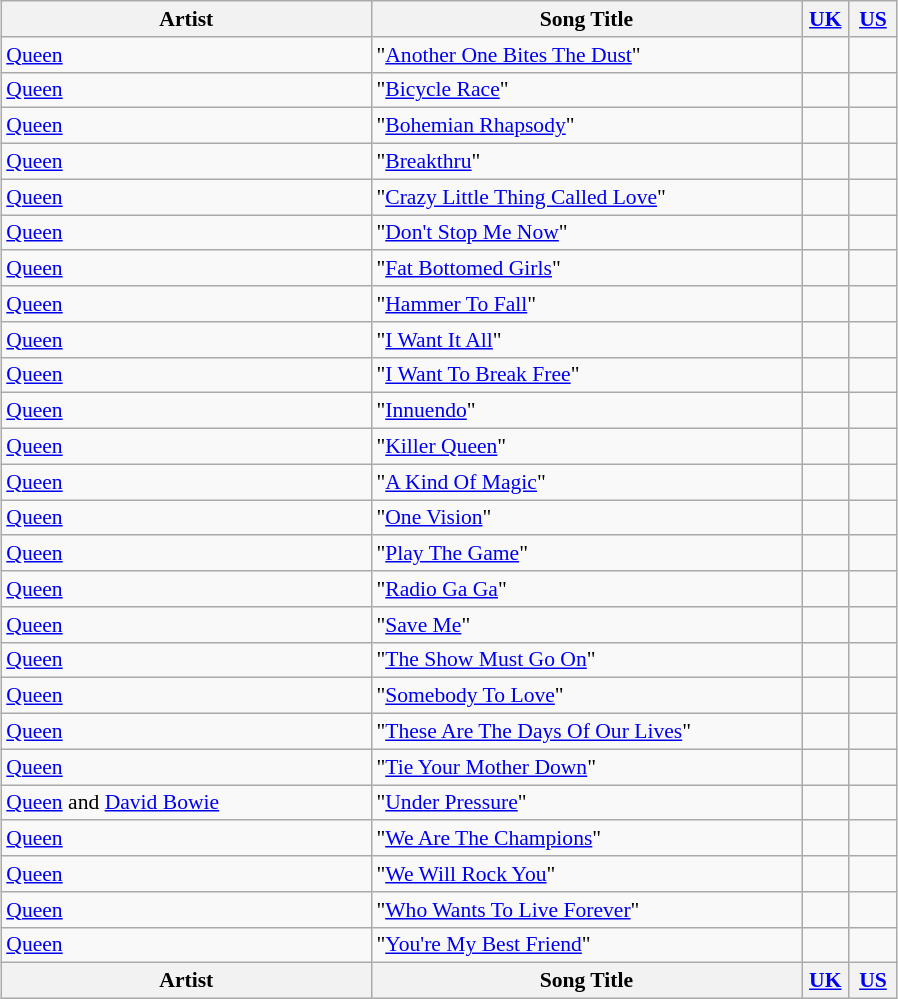<table class="wikitable sortable" style="font-size:90%; text-align:left; margin: 5px;">
<tr>
<th style="width:240px;">Artist</th>
<th style="width:280px;">Song Title</th>
<th width=25px><a href='#'>UK</a></th>
<th width=25px><a href='#'>US</a></th>
</tr>
<tr>
<td><a href='#'>Queen</a></td>
<td>"<a href='#'>Another One Bites The Dust</a>"</td>
<td></td>
<td></td>
</tr>
<tr>
<td><a href='#'>Queen</a></td>
<td>"<a href='#'>Bicycle Race</a>"</td>
<td></td>
<td></td>
</tr>
<tr>
<td><a href='#'>Queen</a></td>
<td>"<a href='#'>Bohemian Rhapsody</a>"</td>
<td></td>
<td></td>
</tr>
<tr>
<td><a href='#'>Queen</a></td>
<td>"<a href='#'>Breakthru</a>"</td>
<td></td>
<td></td>
</tr>
<tr>
<td><a href='#'>Queen</a></td>
<td>"<a href='#'>Crazy Little Thing Called Love</a>"</td>
<td></td>
<td></td>
</tr>
<tr>
<td><a href='#'>Queen</a></td>
<td>"<a href='#'>Don't Stop Me Now</a>"</td>
<td></td>
<td></td>
</tr>
<tr>
<td><a href='#'>Queen</a></td>
<td>"<a href='#'>Fat Bottomed Girls</a>"</td>
<td></td>
<td></td>
</tr>
<tr>
<td><a href='#'>Queen</a></td>
<td>"<a href='#'>Hammer To Fall</a>"</td>
<td></td>
<td></td>
</tr>
<tr>
<td><a href='#'>Queen</a></td>
<td>"<a href='#'>I Want It All</a>"</td>
<td></td>
<td></td>
</tr>
<tr>
<td><a href='#'>Queen</a></td>
<td>"<a href='#'>I Want To Break Free</a>"</td>
<td></td>
<td></td>
</tr>
<tr>
<td><a href='#'>Queen</a></td>
<td>"<a href='#'>Innuendo</a>"</td>
<td></td>
<td></td>
</tr>
<tr>
<td><a href='#'>Queen</a></td>
<td>"<a href='#'>Killer Queen</a>"</td>
<td></td>
<td></td>
</tr>
<tr>
<td><a href='#'>Queen</a></td>
<td>"<a href='#'>A Kind Of Magic</a>"</td>
<td></td>
<td></td>
</tr>
<tr>
<td><a href='#'>Queen</a></td>
<td>"<a href='#'>One Vision</a>"</td>
<td></td>
<td></td>
</tr>
<tr>
<td><a href='#'>Queen</a></td>
<td>"<a href='#'>Play The Game</a>"</td>
<td></td>
<td></td>
</tr>
<tr>
<td><a href='#'>Queen</a></td>
<td>"<a href='#'>Radio Ga Ga</a>"</td>
<td></td>
<td></td>
</tr>
<tr>
<td><a href='#'>Queen</a></td>
<td>"<a href='#'>Save Me</a>"</td>
<td></td>
<td></td>
</tr>
<tr>
<td><a href='#'>Queen</a></td>
<td>"<a href='#'>The Show Must Go On</a>"</td>
<td></td>
<td></td>
</tr>
<tr>
<td><a href='#'>Queen</a></td>
<td>"<a href='#'>Somebody To Love</a>"</td>
<td></td>
<td></td>
</tr>
<tr>
<td><a href='#'>Queen</a></td>
<td>"<a href='#'>These Are The Days Of Our Lives</a>"</td>
<td></td>
<td></td>
</tr>
<tr>
<td><a href='#'>Queen</a></td>
<td>"<a href='#'>Tie Your Mother Down</a>"</td>
<td></td>
<td></td>
</tr>
<tr>
<td><a href='#'>Queen</a> and <a href='#'>David Bowie</a></td>
<td>"<a href='#'>Under Pressure</a>"</td>
<td></td>
<td></td>
</tr>
<tr>
<td><a href='#'>Queen</a></td>
<td>"<a href='#'>We Are The Champions</a>"</td>
<td></td>
<td></td>
</tr>
<tr>
<td><a href='#'>Queen</a></td>
<td>"<a href='#'>We Will Rock You</a>"</td>
<td></td>
<td></td>
</tr>
<tr>
<td><a href='#'>Queen</a></td>
<td>"<a href='#'>Who Wants To Live Forever</a>"</td>
<td></td>
<td></td>
</tr>
<tr>
<td><a href='#'>Queen</a></td>
<td>"<a href='#'>You're My Best Friend</a>"</td>
<td></td>
<td></td>
</tr>
<tr class="sortbottom">
<th>Artist</th>
<th>Song Title</th>
<th><a href='#'>UK</a></th>
<th><a href='#'>US</a></th>
</tr>
</table>
